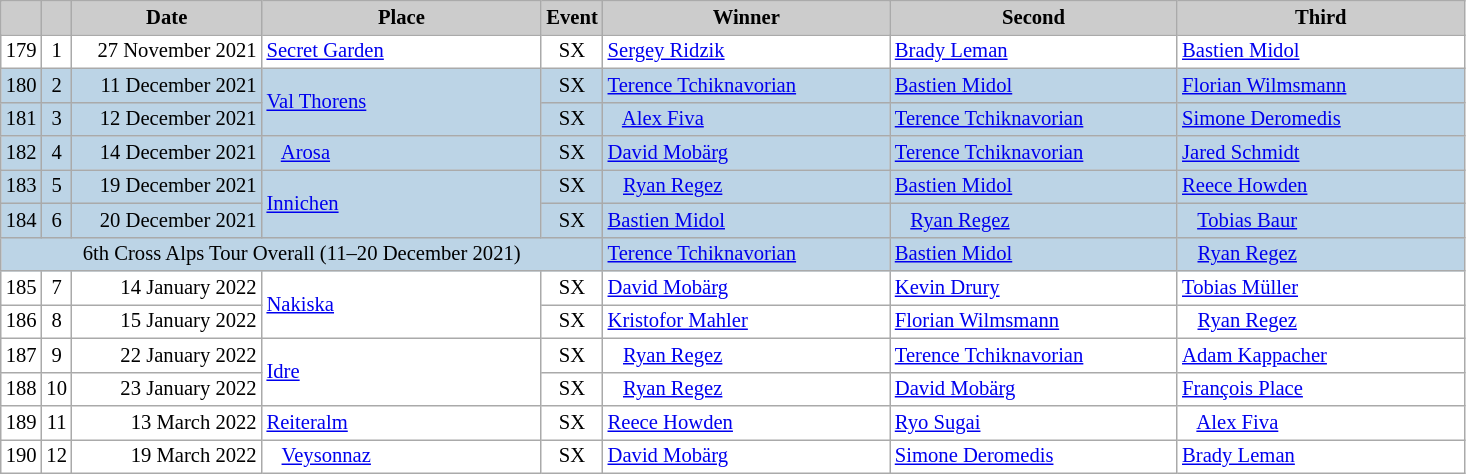<table class="wikitable plainrowheaders" style="background:#fff; font-size:86%; line-height:16px; border:grey solid 1px; border-collapse:collapse;">
<tr>
<th scope="col" style="background:#ccc; width=20 px;"></th>
<th scope="col" style="background:#ccc; width=30 px;"></th>
<th scope="col" style="background:#ccc; width:120px;">Date</th>
<th scope="col" style="background:#ccc; width:180px;">Place</th>
<th scope="col" style="background:#ccc; width:15px;">Event</th>
<th scope="col" style="background:#ccc; width:185px;">Winner</th>
<th scope="col" style="background:#ccc; width:185px;">Second</th>
<th scope="col" style="background:#ccc; width:185px;">Third</th>
</tr>
<tr>
<td align="center">179</td>
<td align="center">1</td>
<td align="right">27 November 2021</td>
<td> <a href='#'>Secret Garden</a></td>
<td align="center">SX</td>
<td> <a href='#'>Sergey Ridzik</a></td>
<td> <a href='#'>Brady Leman</a></td>
<td> <a href='#'>Bastien Midol</a></td>
</tr>
<tr bgcolor="#BCD4E6">
<td align="center">180</td>
<td align="center">2</td>
<td align="right">11 December 2021</td>
<td rowspan="2"> <a href='#'>Val Thorens</a></td>
<td align="center">SX</td>
<td> <a href='#'>Terence Tchiknavorian</a></td>
<td> <a href='#'>Bastien Midol</a></td>
<td> <a href='#'>Florian Wilmsmann</a></td>
</tr>
<tr bgcolor="#BCD4E6">
<td align="center">181</td>
<td align="center">3</td>
<td align="right">12 December 2021</td>
<td align="center">SX</td>
<td>   <a href='#'>Alex Fiva</a></td>
<td> <a href='#'>Terence Tchiknavorian</a></td>
<td> <a href='#'>Simone Deromedis</a></td>
</tr>
<tr bgcolor="#BCD4E6">
<td align="center">182</td>
<td align="center">4</td>
<td align="right">14 December 2021</td>
<td>   <a href='#'>Arosa</a></td>
<td align="center">SX</td>
<td> <a href='#'>David Mobärg</a></td>
<td> <a href='#'>Terence Tchiknavorian</a></td>
<td> <a href='#'>Jared Schmidt</a></td>
</tr>
<tr bgcolor="#BCD4E6">
<td align="center">183</td>
<td align="center">5</td>
<td align="right">19 December 2021</td>
<td rowspan="2"> <a href='#'>Innichen</a></td>
<td align="center">SX</td>
<td>   <a href='#'>Ryan Regez</a></td>
<td> <a href='#'>Bastien Midol</a></td>
<td> <a href='#'>Reece Howden</a></td>
</tr>
<tr bgcolor="#BCD4E6">
<td align="center">184</td>
<td align="center">6</td>
<td align="right">20 December 2021</td>
<td align="center">SX</td>
<td> <a href='#'>Bastien Midol</a></td>
<td>   <a href='#'>Ryan Regez</a></td>
<td>   <a href='#'>Tobias Baur</a></td>
</tr>
<tr bgcolor="#BCD4E6">
<td colspan="5" align="center">6th Cross Alps Tour Overall (11–20 December 2021)</td>
<td> <a href='#'>Terence Tchiknavorian</a></td>
<td> <a href='#'>Bastien Midol</a></td>
<td>   <a href='#'>Ryan Regez</a></td>
</tr>
<tr>
<td align="center">185</td>
<td align="center">7</td>
<td align="right">14 January 2022</td>
<td rowspan="2"> <a href='#'>Nakiska</a></td>
<td align="center">SX</td>
<td> <a href='#'>David Mobärg</a></td>
<td> <a href='#'>Kevin Drury</a></td>
<td> <a href='#'>Tobias Müller</a></td>
</tr>
<tr>
<td align="center">186</td>
<td align="center">8</td>
<td align="right">15 January 2022</td>
<td align="center">SX</td>
<td> <a href='#'>Kristofor Mahler</a></td>
<td> <a href='#'>Florian Wilmsmann</a></td>
<td>   <a href='#'>Ryan Regez</a></td>
</tr>
<tr>
<td align="center">187</td>
<td align="center">9</td>
<td align="right">22 January 2022</td>
<td rowspan="2"> <a href='#'>Idre</a></td>
<td align="center">SX</td>
<td>   <a href='#'>Ryan Regez</a></td>
<td> <a href='#'>Terence Tchiknavorian</a></td>
<td> <a href='#'>Adam Kappacher</a></td>
</tr>
<tr>
<td align="center">188</td>
<td align="center">10</td>
<td align="right">23 January 2022</td>
<td align="center">SX</td>
<td>   <a href='#'>Ryan Regez</a></td>
<td> <a href='#'>David Mobärg</a></td>
<td> <a href='#'>François Place</a></td>
</tr>
<tr>
<td align="center">189</td>
<td align="center">11</td>
<td align="right">13 March 2022</td>
<td> <a href='#'>Reiteralm</a></td>
<td align="center">SX</td>
<td> <a href='#'>Reece Howden</a></td>
<td> <a href='#'>Ryo Sugai</a></td>
<td>   <a href='#'>Alex Fiva</a></td>
</tr>
<tr>
<td align="center">190</td>
<td align="center">12</td>
<td align="right">19 March 2022</td>
<td>   <a href='#'>Veysonnaz</a></td>
<td align="center">SX</td>
<td> <a href='#'>David Mobärg</a></td>
<td> <a href='#'>Simone Deromedis</a></td>
<td> <a href='#'>Brady Leman</a></td>
</tr>
</table>
